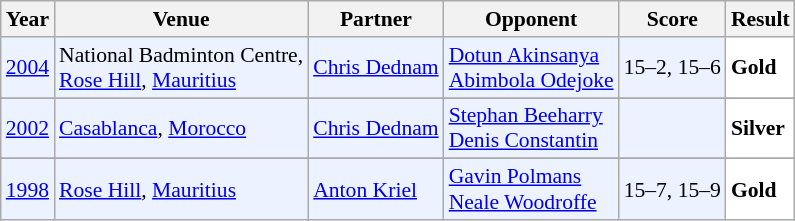<table class="sortable wikitable" style="font-size: 90%;">
<tr>
<th>Year</th>
<th>Venue</th>
<th>Partner</th>
<th>Opponent</th>
<th>Score</th>
<th>Result</th>
</tr>
<tr style="background:#ECF2FF">
<td align="center"><a href='#'>2004</a></td>
<td align="left">National Badminton Centre,<br><a href='#'>Rose Hill</a>, <a href='#'>Mauritius</a></td>
<td align="left"> <a href='#'>Chris Dednam</a></td>
<td align="left"> <a href='#'>Dotun Akinsanya</a> <br>  <a href='#'>Abimbola Odejoke</a></td>
<td align="left">15–2, 15–6</td>
<td style="text-align:left; background:white"> <strong>Gold</strong></td>
</tr>
<tr>
</tr>
<tr style="background:#ECF2FF">
<td align="center"><a href='#'>2002</a></td>
<td align="left"><a href='#'>Casablanca</a>, <a href='#'>Morocco</a></td>
<td align="left"> <a href='#'>Chris Dednam</a></td>
<td align="left"> <a href='#'>Stephan Beeharry</a> <br>  <a href='#'>Denis Constantin</a></td>
<td align="left"></td>
<td style="text-align:left; background:white"> <strong>Silver</strong></td>
</tr>
<tr>
</tr>
<tr style="background:#ECF2FF">
<td align="center"><a href='#'>1998</a></td>
<td align="left"><a href='#'>Rose Hill</a>, <a href='#'>Mauritius</a></td>
<td align="left"> <a href='#'>Anton Kriel</a></td>
<td align="left"> <a href='#'>Gavin Polmans</a> <br>  <a href='#'>Neale Woodroffe</a></td>
<td align="left">15–7, 15–9</td>
<td style="text-align:left; background:white"> <strong>Gold</strong></td>
</tr>
</table>
